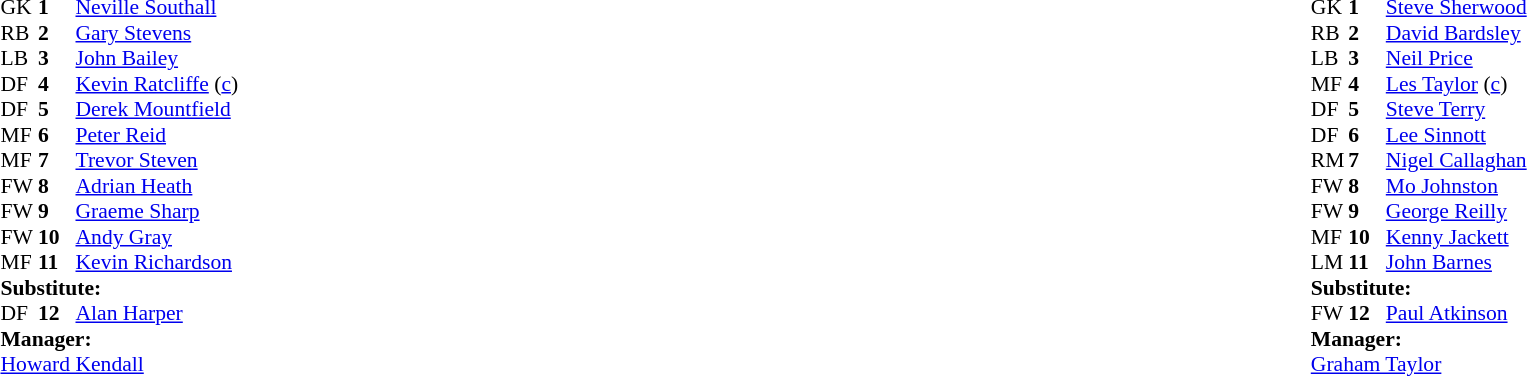<table width="100%">
<tr>
<td valign="top" width="50%"><br><table style="font-size: 90%" cellspacing="0" cellpadding="0">
<tr>
<td colspan="4"></td>
</tr>
<tr>
<th width="25"></th>
<th width="25"></th>
</tr>
<tr>
<td>GK</td>
<td><strong>1</strong></td>
<td> <a href='#'>Neville Southall</a></td>
</tr>
<tr>
<td>RB</td>
<td><strong>2</strong></td>
<td> <a href='#'>Gary Stevens</a></td>
</tr>
<tr>
<td>LB</td>
<td><strong>3</strong></td>
<td> <a href='#'>John Bailey</a></td>
</tr>
<tr>
<td>DF</td>
<td><strong>4</strong></td>
<td> <a href='#'>Kevin Ratcliffe</a> (<a href='#'>c</a>)</td>
</tr>
<tr>
<td>DF</td>
<td><strong>5</strong></td>
<td> <a href='#'>Derek Mountfield</a></td>
</tr>
<tr>
<td>MF</td>
<td><strong>6</strong></td>
<td> <a href='#'>Peter Reid</a></td>
</tr>
<tr>
<td>MF</td>
<td><strong>7</strong></td>
<td> <a href='#'>Trevor Steven</a></td>
</tr>
<tr>
<td>FW</td>
<td><strong>8</strong></td>
<td> <a href='#'>Adrian Heath</a></td>
</tr>
<tr>
<td>FW</td>
<td><strong>9</strong></td>
<td> <a href='#'>Graeme Sharp</a></td>
</tr>
<tr>
<td>FW</td>
<td><strong>10</strong></td>
<td> <a href='#'>Andy Gray</a></td>
</tr>
<tr>
<td>MF</td>
<td><strong>11</strong></td>
<td> <a href='#'>Kevin Richardson</a></td>
</tr>
<tr>
<td colspan=4><strong>Substitute:</strong></td>
</tr>
<tr>
<td>DF</td>
<td><strong>12</strong></td>
<td> <a href='#'>Alan Harper</a></td>
</tr>
<tr>
<td colspan=4><strong>Manager:</strong></td>
</tr>
<tr>
<td colspan="4"> <a href='#'>Howard Kendall</a></td>
</tr>
</table>
</td>
<td valign="top"></td>
<td valign="top" width="50%"><br><table style="font-size: 90%" cellspacing="0" cellpadding="0" align="center">
<tr>
<td colspan="4"></td>
</tr>
<tr>
<th width="25"></th>
<th width="25"></th>
</tr>
<tr>
<td>GK</td>
<td><strong>1</strong></td>
<td> <a href='#'>Steve Sherwood</a></td>
</tr>
<tr>
<td>RB</td>
<td><strong>2</strong></td>
<td> <a href='#'>David Bardsley</a></td>
</tr>
<tr>
<td>LB</td>
<td><strong>3</strong></td>
<td> <a href='#'>Neil Price</a></td>
<td></td>
<td></td>
</tr>
<tr>
<td>MF</td>
<td><strong>4</strong></td>
<td> <a href='#'>Les Taylor</a> (<a href='#'>c</a>)</td>
</tr>
<tr>
<td>DF</td>
<td><strong>5</strong></td>
<td> <a href='#'>Steve Terry</a></td>
</tr>
<tr>
<td>DF</td>
<td><strong>6</strong></td>
<td> <a href='#'>Lee Sinnott</a></td>
</tr>
<tr>
<td>RM</td>
<td><strong>7</strong></td>
<td> <a href='#'>Nigel Callaghan</a></td>
</tr>
<tr>
<td>FW</td>
<td><strong>8</strong></td>
<td> <a href='#'>Mo Johnston</a></td>
</tr>
<tr>
<td>FW</td>
<td><strong>9</strong></td>
<td> <a href='#'>George Reilly</a></td>
</tr>
<tr>
<td>MF</td>
<td><strong>10</strong></td>
<td> <a href='#'>Kenny Jackett</a></td>
</tr>
<tr>
<td>LM</td>
<td><strong>11</strong></td>
<td> <a href='#'>John Barnes</a></td>
</tr>
<tr>
<td colspan=4><strong>Substitute:</strong></td>
</tr>
<tr>
<td>FW</td>
<td><strong>12</strong></td>
<td> <a href='#'>Paul Atkinson</a></td>
<td></td>
</tr>
<tr>
<td colspan=4><strong>Manager:</strong></td>
</tr>
<tr>
<td colspan="4"> <a href='#'>Graham Taylor</a></td>
</tr>
</table>
</td>
</tr>
</table>
